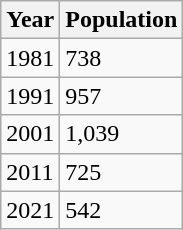<table class="wikitable">
<tr>
<th>Year</th>
<th>Population</th>
</tr>
<tr>
<td>1981</td>
<td>738</td>
</tr>
<tr>
<td>1991</td>
<td>957</td>
</tr>
<tr>
<td>2001</td>
<td>1,039</td>
</tr>
<tr>
<td>2011</td>
<td>725</td>
</tr>
<tr>
<td>2021</td>
<td>542</td>
</tr>
</table>
